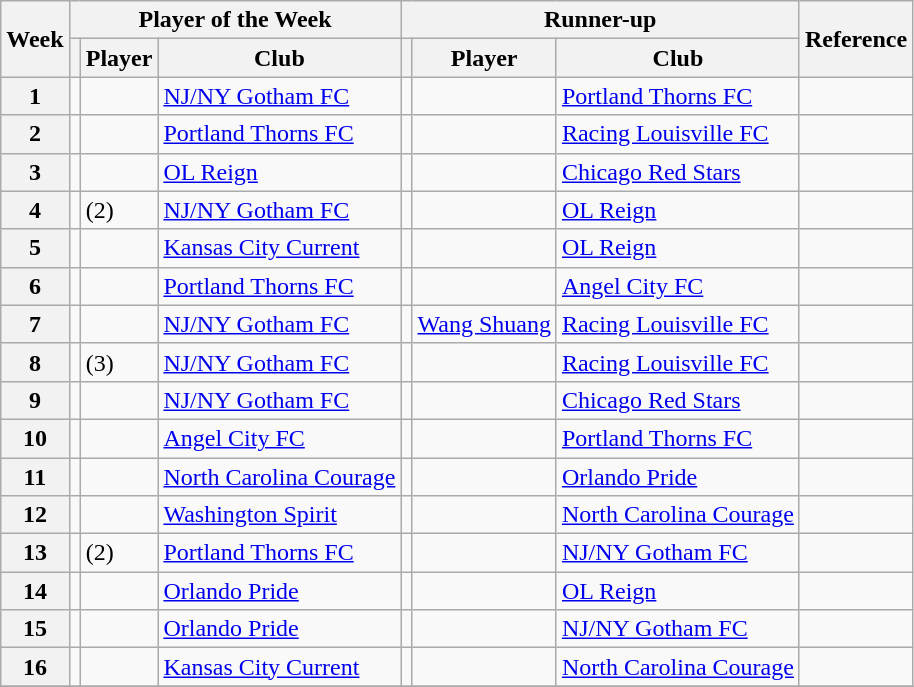<table class="wikitable sortable">
<tr>
<th rowspan=2 scope="col">Week</th>
<th colspan=3 scope="colgroup">Player of the Week</th>
<th colspan=3 scope="colgroup">Runner-up</th>
<th rowspan=2 scope="col">Reference</th>
</tr>
<tr>
<th scope="col"></th>
<th scope="col">Player</th>
<th scope="col">Club</th>
<th scope="col"></th>
<th scope="col">Player</th>
<th scope="col">Club</th>
</tr>
<tr>
<th scope="row">1</th>
<td></td>
<td></td>
<td><a href='#'>NJ/NY Gotham FC</a></td>
<td></td>
<td></td>
<td><a href='#'>Portland Thorns FC</a></td>
<td></td>
</tr>
<tr>
<th scope="row">2</th>
<td></td>
<td></td>
<td><a href='#'>Portland Thorns FC</a></td>
<td></td>
<td></td>
<td><a href='#'>Racing Louisville FC</a></td>
<td></td>
</tr>
<tr>
<th scope="row">3</th>
<td></td>
<td></td>
<td><a href='#'>OL Reign</a></td>
<td></td>
<td></td>
<td><a href='#'>Chicago Red Stars</a></td>
<td></td>
</tr>
<tr>
<th scope="row">4</th>
<td></td>
<td> (2)</td>
<td><a href='#'>NJ/NY Gotham FC</a></td>
<td></td>
<td></td>
<td><a href='#'>OL Reign</a></td>
<td></td>
</tr>
<tr>
<th scope="row">5</th>
<td></td>
<td></td>
<td><a href='#'>Kansas City Current</a></td>
<td></td>
<td></td>
<td><a href='#'>OL Reign</a></td>
<td></td>
</tr>
<tr>
<th scope="row">6</th>
<td></td>
<td></td>
<td><a href='#'>Portland Thorns FC</a></td>
<td></td>
<td></td>
<td><a href='#'>Angel City FC</a></td>
<td></td>
</tr>
<tr>
<th scope="row">7</th>
<td></td>
<td></td>
<td><a href='#'>NJ/NY Gotham FC</a></td>
<td></td>
<td><a href='#'>Wang Shuang</a></td>
<td><a href='#'>Racing Louisville FC</a></td>
<td></td>
</tr>
<tr>
<th scope="row">8</th>
<td></td>
<td> (3)</td>
<td><a href='#'>NJ/NY Gotham FC</a></td>
<td></td>
<td></td>
<td><a href='#'>Racing Louisville FC</a></td>
<td></td>
</tr>
<tr>
<th scope="row">9</th>
<td></td>
<td></td>
<td><a href='#'>NJ/NY Gotham FC</a></td>
<td></td>
<td></td>
<td><a href='#'>Chicago Red Stars</a></td>
<td></td>
</tr>
<tr>
<th scope="row">10</th>
<td></td>
<td></td>
<td><a href='#'>Angel City FC</a></td>
<td></td>
<td></td>
<td><a href='#'>Portland Thorns FC</a></td>
<td></td>
</tr>
<tr>
<th scope="row">11</th>
<td></td>
<td></td>
<td><a href='#'>North Carolina Courage</a></td>
<td></td>
<td></td>
<td><a href='#'>Orlando Pride</a></td>
<td></td>
</tr>
<tr>
<th scope="row">12</th>
<td></td>
<td></td>
<td><a href='#'>Washington Spirit</a></td>
<td></td>
<td></td>
<td><a href='#'>North Carolina Courage</a></td>
<td></td>
</tr>
<tr>
<th scope="row">13</th>
<td></td>
<td> (2)</td>
<td><a href='#'>Portland Thorns FC</a></td>
<td></td>
<td></td>
<td><a href='#'>NJ/NY Gotham FC</a></td>
<td></td>
</tr>
<tr>
<th scope="row">14</th>
<td></td>
<td></td>
<td><a href='#'>Orlando Pride</a></td>
<td></td>
<td></td>
<td><a href='#'>OL Reign</a></td>
<td></td>
</tr>
<tr>
<th scope="row">15</th>
<td></td>
<td></td>
<td><a href='#'>Orlando Pride</a></td>
<td></td>
<td></td>
<td><a href='#'>NJ/NY Gotham FC</a></td>
<td></td>
</tr>
<tr>
<th scope="row">16</th>
<td></td>
<td></td>
<td><a href='#'>Kansas City Current</a></td>
<td></td>
<td></td>
<td><a href='#'>North Carolina Courage</a></td>
<td></td>
</tr>
<tr>
</tr>
</table>
